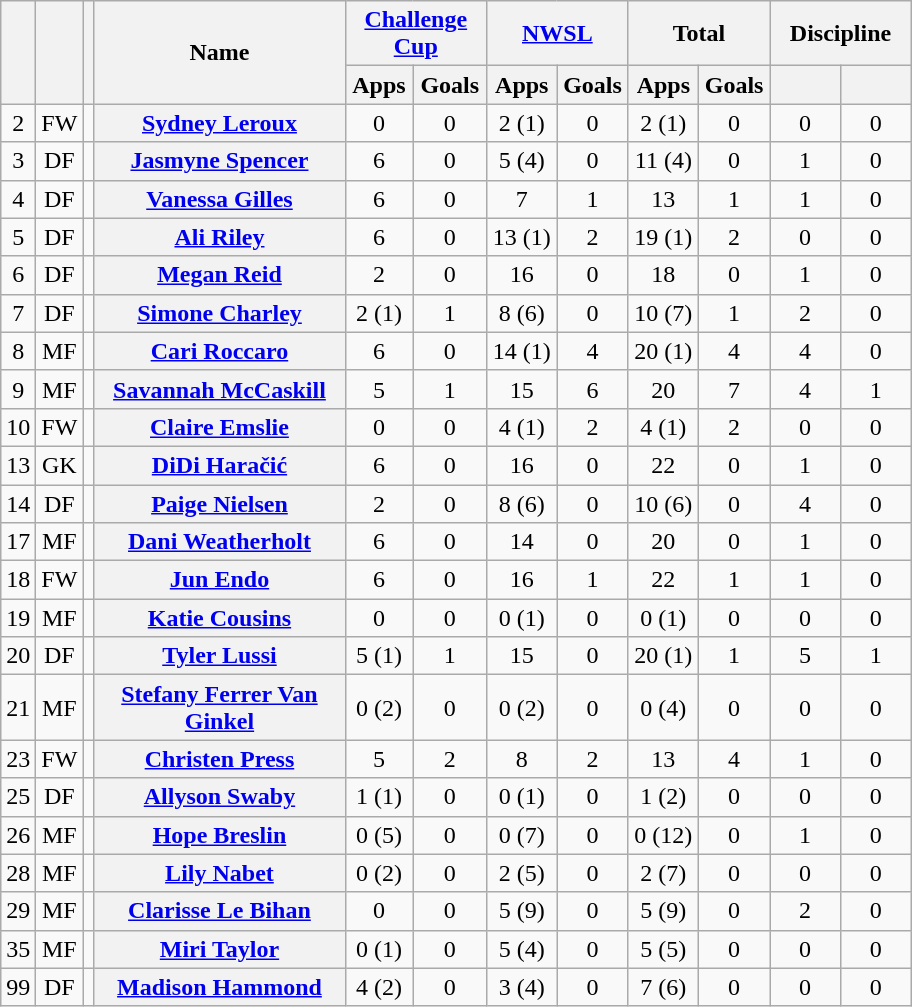<table class="wikitable plainrowheaders sortable" style="text-align:center">
<tr>
<th rowspan="2"></th>
<th rowspan="2"></th>
<th rowspan="2"></th>
<th rowspan="2" style="width:160px;"scope=col>Name</th>
<th colspan="2" style="width:87px;"scope=col><a href='#'>Challenge Cup</a></th>
<th colspan="2" style="width:87px;"scope=col><a href='#'>NWSL</a></th>
<th colspan="2" style="width:87px;"scope=col>Total</th>
<th colspan="2" style="width:87px;"scope=col>Discipline</th>
</tr>
<tr>
<th>Apps</th>
<th>Goals</th>
<th>Apps</th>
<th>Goals</th>
<th>Apps</th>
<th>Goals</th>
<th></th>
<th></th>
</tr>
<tr>
<td>2</td>
<td>FW</td>
<td></td>
<th scope="row"><a href='#'>Sydney Leroux</a></th>
<td>0</td>
<td>0</td>
<td>2 (1)</td>
<td>0</td>
<td>2 (1)</td>
<td>0</td>
<td>0</td>
<td>0</td>
</tr>
<tr>
<td>3</td>
<td>DF</td>
<td></td>
<th scope="row"><a href='#'>Jasmyne Spencer</a></th>
<td>6</td>
<td>0</td>
<td>5 (4)</td>
<td>0</td>
<td>11 (4)</td>
<td>0</td>
<td>1</td>
<td>0</td>
</tr>
<tr>
<td>4</td>
<td>DF</td>
<td></td>
<th scope="row"><a href='#'>Vanessa Gilles</a></th>
<td>6</td>
<td>0</td>
<td>7</td>
<td>1</td>
<td>13</td>
<td>1</td>
<td>1</td>
<td>0</td>
</tr>
<tr>
<td>5</td>
<td>DF</td>
<td></td>
<th scope="row"><a href='#'>Ali Riley</a></th>
<td>6</td>
<td>0</td>
<td>13 (1)</td>
<td>2</td>
<td>19 (1)</td>
<td>2</td>
<td>0</td>
<td>0</td>
</tr>
<tr>
<td>6</td>
<td>DF</td>
<td></td>
<th scope="row"><a href='#'>Megan Reid</a></th>
<td>2</td>
<td>0</td>
<td>16</td>
<td>0</td>
<td>18</td>
<td>0</td>
<td>1</td>
<td>0</td>
</tr>
<tr>
<td>7</td>
<td>DF</td>
<td></td>
<th scope="row"><a href='#'>Simone Charley</a></th>
<td>2 (1)</td>
<td>1</td>
<td>8 (6)</td>
<td>0</td>
<td>10 (7)</td>
<td>1</td>
<td>2</td>
<td>0</td>
</tr>
<tr>
<td>8</td>
<td>MF</td>
<td></td>
<th scope="row"><a href='#'>Cari Roccaro</a></th>
<td>6</td>
<td>0</td>
<td>14 (1)</td>
<td>4</td>
<td>20 (1)</td>
<td>4</td>
<td>4</td>
<td>0</td>
</tr>
<tr>
<td>9</td>
<td>MF</td>
<td></td>
<th scope="row"><a href='#'>Savannah McCaskill</a></th>
<td>5</td>
<td>1</td>
<td>15</td>
<td>6</td>
<td>20</td>
<td>7</td>
<td>4</td>
<td>1</td>
</tr>
<tr>
<td>10</td>
<td>FW</td>
<td></td>
<th scope="row"><a href='#'>Claire Emslie</a></th>
<td>0</td>
<td>0</td>
<td>4 (1)</td>
<td>2</td>
<td>4 (1)</td>
<td>2</td>
<td>0</td>
<td>0</td>
</tr>
<tr>
<td>13</td>
<td>GK</td>
<td></td>
<th scope="row"><a href='#'>DiDi Haračić</a></th>
<td>6</td>
<td>0</td>
<td>16</td>
<td>0</td>
<td>22</td>
<td>0</td>
<td>1</td>
<td>0</td>
</tr>
<tr>
<td>14</td>
<td>DF</td>
<td></td>
<th scope="row"><a href='#'>Paige Nielsen</a></th>
<td>2</td>
<td>0</td>
<td>8 (6)</td>
<td>0</td>
<td>10 (6)</td>
<td>0</td>
<td>4</td>
<td>0</td>
</tr>
<tr>
<td>17</td>
<td>MF</td>
<td></td>
<th scope="row"><a href='#'>Dani Weatherholt</a></th>
<td>6</td>
<td>0</td>
<td>14</td>
<td>0</td>
<td>20</td>
<td>0</td>
<td>1</td>
<td>0</td>
</tr>
<tr>
<td>18</td>
<td>FW</td>
<td></td>
<th scope="row"><a href='#'>Jun Endo</a></th>
<td>6</td>
<td>0</td>
<td>16</td>
<td>1</td>
<td>22</td>
<td>1</td>
<td>1</td>
<td>0</td>
</tr>
<tr>
<td>19</td>
<td>MF</td>
<td></td>
<th scope="row"><a href='#'>Katie Cousins</a></th>
<td>0</td>
<td>0</td>
<td>0 (1)</td>
<td>0</td>
<td>0 (1)</td>
<td>0</td>
<td>0</td>
<td>0</td>
</tr>
<tr>
<td>20</td>
<td>DF</td>
<td></td>
<th scope="row"><a href='#'>Tyler Lussi</a></th>
<td>5 (1)</td>
<td>1</td>
<td>15</td>
<td>0</td>
<td>20 (1)</td>
<td>1</td>
<td>5</td>
<td>1</td>
</tr>
<tr>
<td>21</td>
<td>MF</td>
<td></td>
<th scope="row"><a href='#'>Stefany Ferrer Van Ginkel</a></th>
<td>0 (2)</td>
<td>0</td>
<td>0 (2)</td>
<td>0</td>
<td>0 (4)</td>
<td>0</td>
<td>0</td>
<td>0</td>
</tr>
<tr>
<td>23</td>
<td>FW</td>
<td></td>
<th scope="row"><a href='#'>Christen Press</a></th>
<td>5</td>
<td>2</td>
<td>8</td>
<td>2</td>
<td>13</td>
<td>4</td>
<td>1</td>
<td>0</td>
</tr>
<tr>
<td>25</td>
<td>DF</td>
<td></td>
<th scope="row"><a href='#'>Allyson Swaby</a></th>
<td>1 (1)</td>
<td>0</td>
<td>0 (1)</td>
<td>0</td>
<td>1 (2)</td>
<td>0</td>
<td>0</td>
<td>0</td>
</tr>
<tr>
<td>26</td>
<td>MF</td>
<td></td>
<th scope="row"><a href='#'>Hope Breslin</a></th>
<td>0 (5)</td>
<td>0</td>
<td>0 (7)</td>
<td>0</td>
<td>0 (12)</td>
<td>0</td>
<td>1</td>
<td>0</td>
</tr>
<tr>
<td>28</td>
<td>MF</td>
<td></td>
<th scope="row"><a href='#'>Lily Nabet</a></th>
<td>0 (2)</td>
<td>0</td>
<td>2 (5)</td>
<td>0</td>
<td>2 (7)</td>
<td>0</td>
<td>0</td>
<td>0</td>
</tr>
<tr>
<td>29</td>
<td>MF</td>
<td></td>
<th scope="row"><a href='#'>Clarisse Le Bihan</a></th>
<td>0</td>
<td>0</td>
<td>5 (9)</td>
<td>0</td>
<td>5 (9)</td>
<td>0</td>
<td>2</td>
<td>0</td>
</tr>
<tr>
<td>35</td>
<td>MF</td>
<td></td>
<th scope="row"><a href='#'>Miri Taylor</a></th>
<td>0 (1)</td>
<td>0</td>
<td>5 (4)</td>
<td>0</td>
<td>5 (5)</td>
<td>0</td>
<td>0</td>
<td>0</td>
</tr>
<tr>
<td>99</td>
<td>DF</td>
<td></td>
<th scope="row"><a href='#'>Madison Hammond</a></th>
<td>4 (2)</td>
<td>0</td>
<td>3 (4)</td>
<td>0</td>
<td>7 (6)</td>
<td>0</td>
<td>0</td>
<td>0</td>
</tr>
</table>
